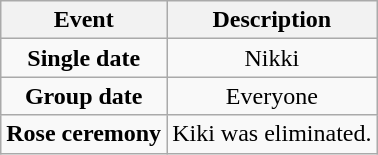<table class="wikitable sortable" style="text-align:center;">
<tr>
<th>Event</th>
<th>Description</th>
</tr>
<tr>
<td><strong>Single date</strong></td>
<td>Nikki</td>
</tr>
<tr>
<td><strong>Group date</strong></td>
<td>Everyone</td>
</tr>
<tr>
<td><strong>Rose ceremony</strong></td>
<td>Kiki was eliminated.</td>
</tr>
</table>
